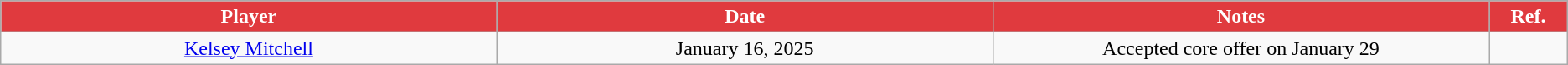<table class="wikitable sortable" style="text-align: center">
<tr>
<th style="background:#E03A3E; color:white" width="10%">Player</th>
<th style="background:#E03A3E; color:white" width="10%">Date</th>
<th style="background:#E03A3E; color:white" width="10%">Notes</th>
<th style="background:#E03A3E ; color:white" width="1%" class="unsortable">Ref.</th>
</tr>
<tr>
<td><a href='#'>Kelsey Mitchell</a></td>
<td>January 16, 2025</td>
<td>Accepted core offer on January 29</td>
<td></td>
</tr>
</table>
